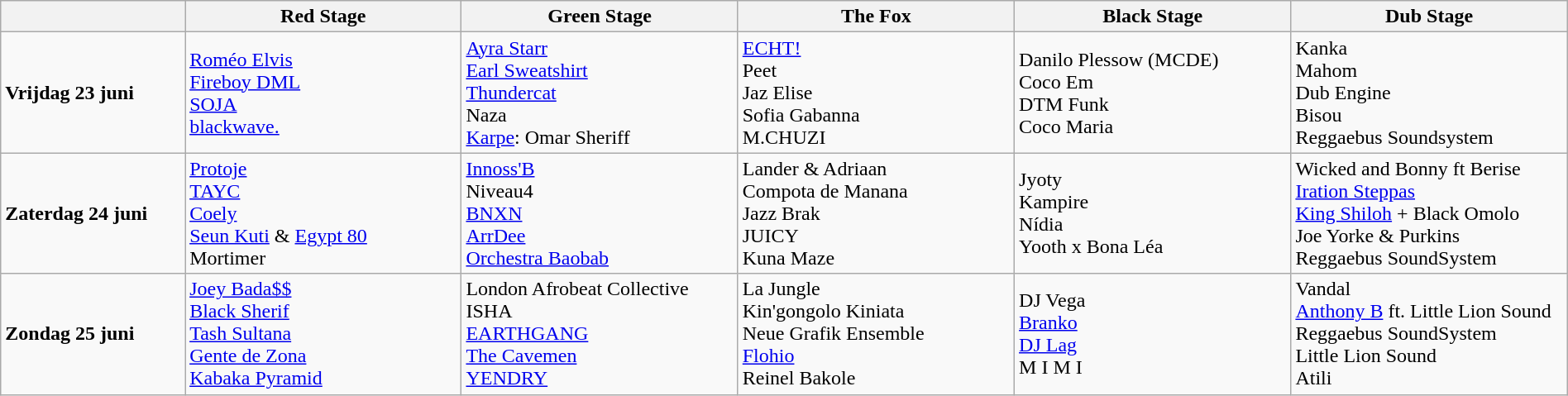<table class="wikitable" width="100%">
<tr>
<th width="10%"></th>
<th width="15%"><strong>Red Stage</strong></th>
<th width="15%"><strong>Green Stage</strong></th>
<th width="15%"><strong>The Fox</strong></th>
<th width="15%"><strong>Black Stage</strong></th>
<th width="15%"><strong>Dub Stage</strong></th>
</tr>
<tr>
<td><strong>Vrijdag 23 juni</strong></td>
<td><a href='#'>Roméo Elvis</a><br><a href='#'>Fireboy DML</a><br><a href='#'>SOJA</a><br><a href='#'>blackwave.</a></td>
<td><a href='#'>Ayra Starr</a><br><a href='#'>Earl Sweatshirt</a><br><a href='#'>Thundercat</a><br>Naza<br><a href='#'>Karpe</a>: Omar Sheriff</td>
<td><a href='#'>ECHT!</a><br>Peet<br>Jaz Elise<br>Sofia Gabanna<br>M.CHUZI</td>
<td>Danilo Plessow (MCDE)<br>Coco Em<br>DTM Funk<br>Coco Maria<br></td>
<td>Kanka<br>Mahom<br>Dub Engine<br>Bisou<br>Reggaebus Soundsystem</td>
</tr>
<tr>
<td><strong>Zaterdag 24 juni</strong></td>
<td><a href='#'>Protoje</a><br><a href='#'>TAYC</a><br><a href='#'>Coely</a><br><a href='#'>Seun Kuti</a> & <a href='#'>Egypt 80</a><br>Mortimer</td>
<td><a href='#'>Innoss'B</a><br>Niveau4<br><a href='#'>BNXN</a><br><a href='#'>ArrDee</a><br><a href='#'>Orchestra Baobab</a></td>
<td>Lander & Adriaan<br>Compota de Manana<br>Jazz Brak<br>JUICY<br>Kuna Maze</td>
<td>Jyoty<br>Kampire<br>Nídia<br>Yooth x Bona Léa</td>
<td>Wicked and Bonny ft Berise<br><a href='#'>Iration Steppas</a><br><a href='#'>King Shiloh</a> + Black Omolo<br>Joe Yorke & Purkins<br>Reggaebus SoundSystem</td>
</tr>
<tr>
<td><strong>Zondag 25 juni</strong></td>
<td><a href='#'>Joey Bada$$</a><br><a href='#'>Black Sherif</a><br><a href='#'>Tash Sultana</a><br><a href='#'>Gente de Zona</a><br><a href='#'>Kabaka Pyramid</a></td>
<td>London Afrobeat Collective<br>ISHA<br><a href='#'>EARTHGANG</a><br><a href='#'>The Cavemen</a><br><a href='#'>YENDRY</a></td>
<td>La Jungle<br>Kin'gongolo Kiniata<br>Neue Grafik Ensemble<br><a href='#'>Flohio</a><br>Reinel Bakole</td>
<td>DJ Vega<br><a href='#'>Branko</a><br><a href='#'>DJ Lag</a><br>M I M I</td>
<td>Vandal<br><a href='#'>Anthony B</a> ft. Little Lion Sound<br>Reggaebus SoundSystem<br>Little Lion Sound<br>Atili</td>
</tr>
</table>
